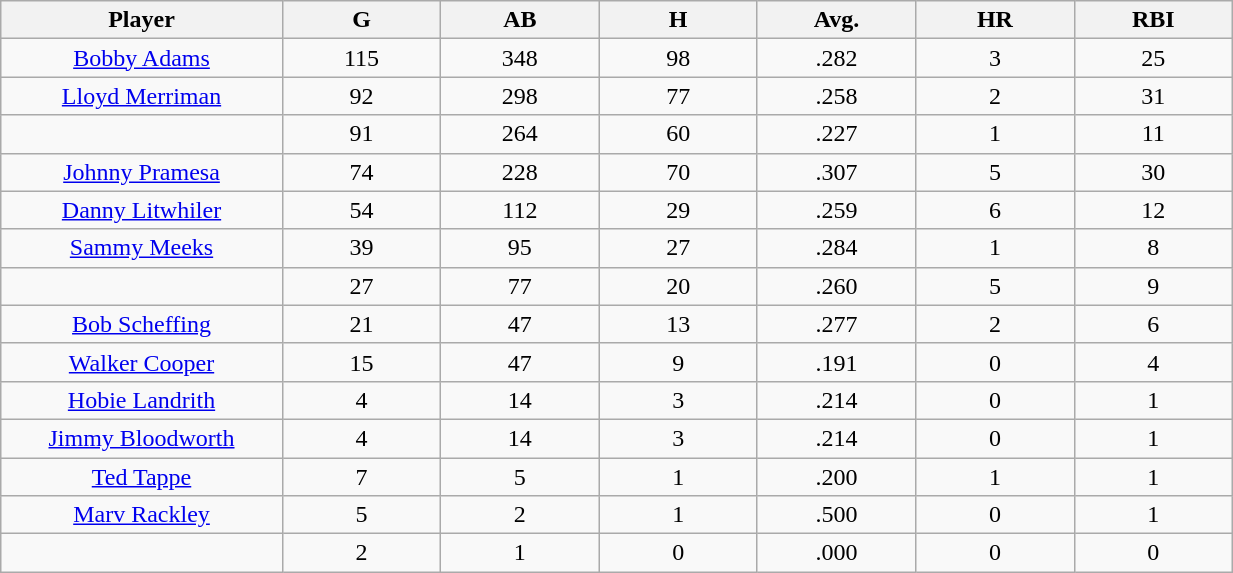<table class="wikitable sortable">
<tr>
<th bgcolor="#DDDDFF" width="16%">Player</th>
<th bgcolor="#DDDDFF" width="9%">G</th>
<th bgcolor="#DDDDFF" width="9%">AB</th>
<th bgcolor="#DDDDFF" width="9%">H</th>
<th bgcolor="#DDDDFF" width="9%">Avg.</th>
<th bgcolor="#DDDDFF" width="9%">HR</th>
<th bgcolor="#DDDDFF" width="9%">RBI</th>
</tr>
<tr align="center">
<td><a href='#'>Bobby Adams</a></td>
<td>115</td>
<td>348</td>
<td>98</td>
<td>.282</td>
<td>3</td>
<td>25</td>
</tr>
<tr align="center">
<td><a href='#'>Lloyd Merriman</a></td>
<td>92</td>
<td>298</td>
<td>77</td>
<td>.258</td>
<td>2</td>
<td>31</td>
</tr>
<tr align="center">
<td></td>
<td>91</td>
<td>264</td>
<td>60</td>
<td>.227</td>
<td>1</td>
<td>11</td>
</tr>
<tr align="center">
<td><a href='#'>Johnny Pramesa</a></td>
<td>74</td>
<td>228</td>
<td>70</td>
<td>.307</td>
<td>5</td>
<td>30</td>
</tr>
<tr align="center">
<td><a href='#'>Danny Litwhiler</a></td>
<td>54</td>
<td>112</td>
<td>29</td>
<td>.259</td>
<td>6</td>
<td>12</td>
</tr>
<tr align="center">
<td><a href='#'>Sammy Meeks</a></td>
<td>39</td>
<td>95</td>
<td>27</td>
<td>.284</td>
<td>1</td>
<td>8</td>
</tr>
<tr align="center">
<td></td>
<td>27</td>
<td>77</td>
<td>20</td>
<td>.260</td>
<td>5</td>
<td>9</td>
</tr>
<tr align="center">
<td><a href='#'>Bob Scheffing</a></td>
<td>21</td>
<td>47</td>
<td>13</td>
<td>.277</td>
<td>2</td>
<td>6</td>
</tr>
<tr align="center">
<td><a href='#'>Walker Cooper</a></td>
<td>15</td>
<td>47</td>
<td>9</td>
<td>.191</td>
<td>0</td>
<td>4</td>
</tr>
<tr align="center">
<td><a href='#'>Hobie Landrith</a></td>
<td>4</td>
<td>14</td>
<td>3</td>
<td>.214</td>
<td>0</td>
<td>1</td>
</tr>
<tr align="center">
<td><a href='#'>Jimmy Bloodworth</a></td>
<td>4</td>
<td>14</td>
<td>3</td>
<td>.214</td>
<td>0</td>
<td>1</td>
</tr>
<tr align="center">
<td><a href='#'>Ted Tappe</a></td>
<td>7</td>
<td>5</td>
<td>1</td>
<td>.200</td>
<td>1</td>
<td>1</td>
</tr>
<tr align="center">
<td><a href='#'>Marv Rackley</a></td>
<td>5</td>
<td>2</td>
<td>1</td>
<td>.500</td>
<td>0</td>
<td>1</td>
</tr>
<tr align="center">
<td></td>
<td>2</td>
<td>1</td>
<td>0</td>
<td>.000</td>
<td>0</td>
<td>0</td>
</tr>
</table>
